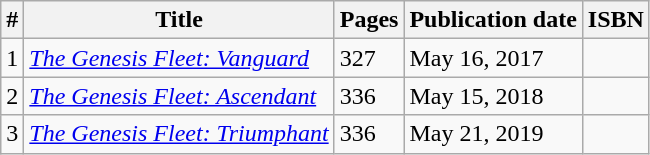<table class="wikitable sortable">
<tr>
<th>#</th>
<th>Title</th>
<th>Pages</th>
<th>Publication date</th>
<th>ISBN</th>
</tr>
<tr>
<td>1</td>
<td><em><a href='#'>The Genesis Fleet: Vanguard</a></em></td>
<td>327</td>
<td>May 16, 2017</td>
<td></td>
</tr>
<tr>
<td>2</td>
<td><em><a href='#'>The Genesis Fleet: Ascendant</a></em></td>
<td>336</td>
<td>May 15, 2018</td>
<td></td>
</tr>
<tr>
<td>3</td>
<td><em><a href='#'>The Genesis Fleet: Triumphant</a></em></td>
<td>336</td>
<td>May 21, 2019</td>
<td></td>
</tr>
</table>
